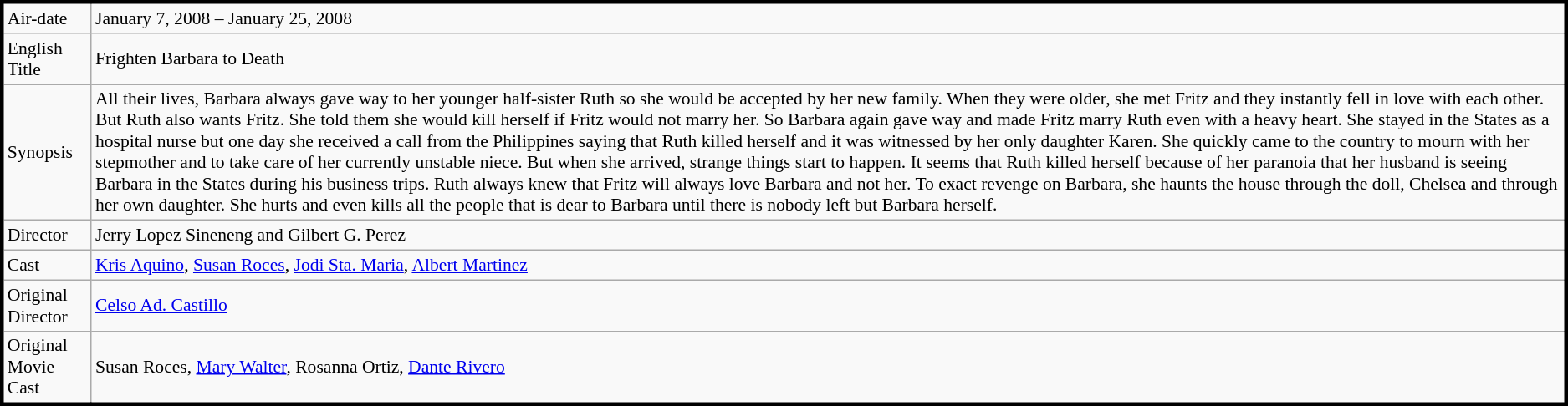<table class="wikitable" style="border:#000 solid; font-size:90%;">
<tr>
<td>Air-date</td>
<td>January 7, 2008 – January 25, 2008</td>
</tr>
<tr>
<td>English Title</td>
<td>Frighten Barbara to Death</td>
</tr>
<tr>
<td>Synopsis</td>
<td>All their lives, Barbara always gave way to her younger half-sister Ruth so she would be accepted by her new family. When they were older, she met Fritz and they instantly fell in love with each other. But Ruth also wants Fritz. She told them she would kill herself if Fritz would not marry her. So Barbara again gave way and made Fritz marry Ruth even with a heavy heart. She stayed in the States as a hospital nurse but one day she received a call from the Philippines saying that Ruth killed herself and it was witnessed by her only daughter Karen. She quickly came to the country to mourn with her stepmother and to take care of her currently unstable niece. But when she arrived, strange things start to happen. It seems that Ruth killed herself because of her paranoia that her husband is seeing Barbara in the States during his business trips. Ruth always knew that Fritz will always love Barbara and not her. To exact revenge on Barbara, she haunts the house through the doll, Chelsea and through her own daughter. She hurts and even kills all the people that is dear to Barbara until there is nobody left but Barbara herself.</td>
</tr>
<tr>
<td>Director</td>
<td>Jerry Lopez Sineneng and Gilbert G. Perez</td>
</tr>
<tr>
<td>Cast</td>
<td><a href='#'>Kris Aquino</a>, <a href='#'>Susan Roces</a>, <a href='#'>Jodi Sta. Maria</a>, <a href='#'>Albert Martinez</a></td>
</tr>
<tr>
<td>Original Director</td>
<td><a href='#'>Celso Ad. Castillo</a></td>
</tr>
<tr>
<td>Original Movie Cast</td>
<td>Susan Roces, <a href='#'>Mary Walter</a>, Rosanna Ortiz, <a href='#'>Dante Rivero</a></td>
</tr>
</table>
